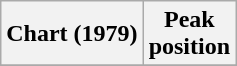<table class="wikitable sortable plainrowheaders">
<tr>
<th>Chart (1979)</th>
<th>Peak<br>position</th>
</tr>
<tr>
</tr>
</table>
